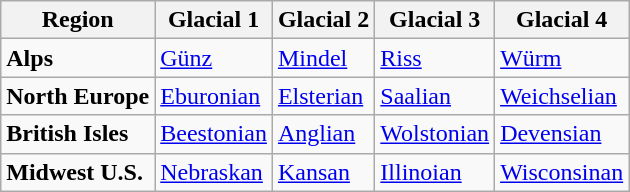<table class="wikitable">
<tr>
<th>Region</th>
<th>Glacial 1</th>
<th>Glacial 2</th>
<th>Glacial 3</th>
<th>Glacial 4</th>
</tr>
<tr>
<td><strong>Alps</strong></td>
<td><a href='#'>Günz</a></td>
<td><a href='#'>Mindel</a></td>
<td><a href='#'>Riss</a></td>
<td><a href='#'>Würm</a></td>
</tr>
<tr>
<td><strong>North Europe</strong></td>
<td><a href='#'>Eburonian</a></td>
<td><a href='#'>Elsterian</a></td>
<td><a href='#'>Saalian</a></td>
<td><a href='#'>Weichselian</a></td>
</tr>
<tr>
<td><strong>British Isles</strong></td>
<td><a href='#'>Beestonian</a></td>
<td><a href='#'>Anglian</a></td>
<td><a href='#'>Wolstonian</a></td>
<td><a href='#'>Devensian</a></td>
</tr>
<tr>
<td><strong>Midwest U.S.</strong></td>
<td><a href='#'>Nebraskan</a></td>
<td><a href='#'>Kansan</a></td>
<td><a href='#'>Illinoian</a></td>
<td><a href='#'>Wisconsinan</a></td>
</tr>
</table>
